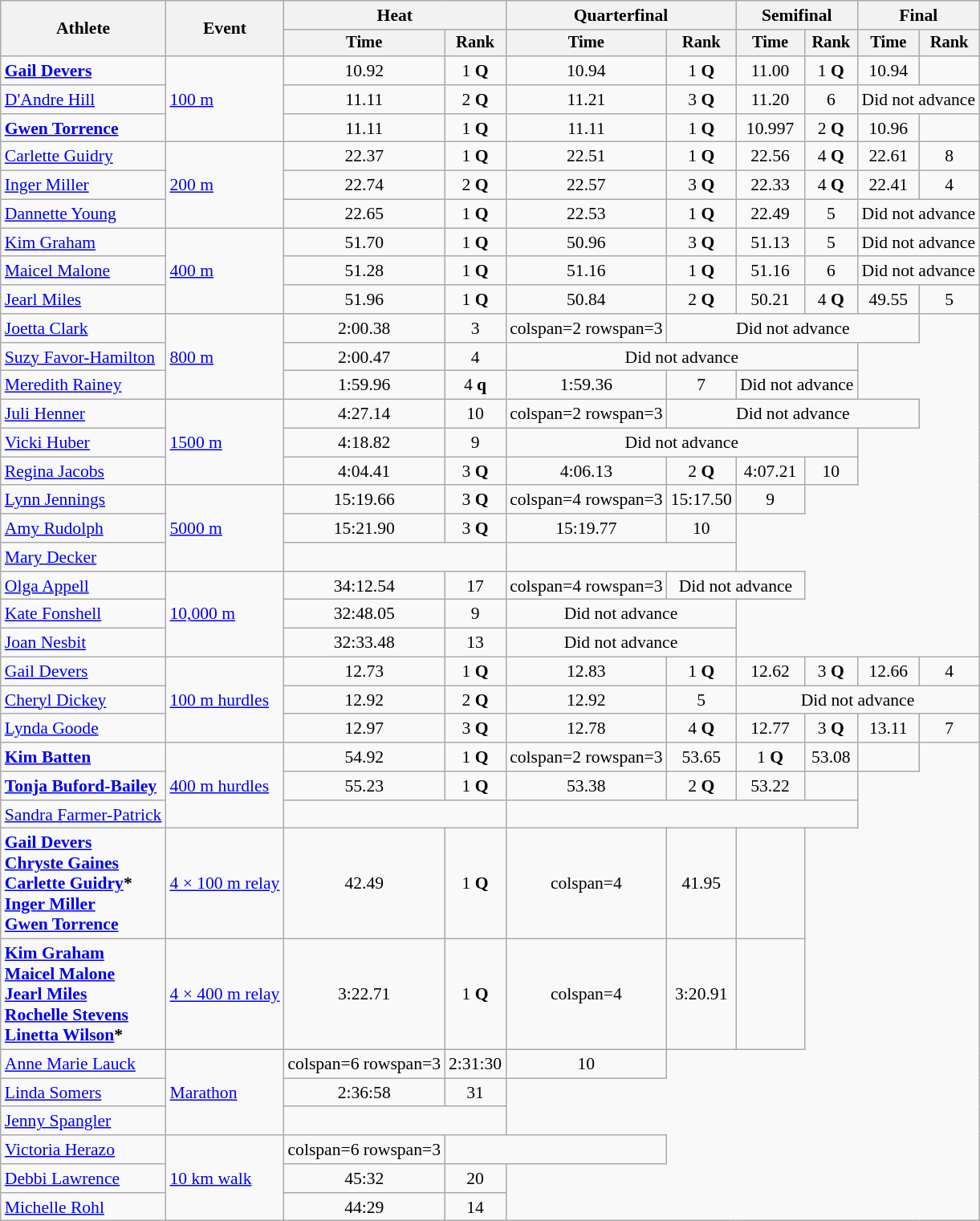<table class=wikitable style=font-size:90%;text-align:center>
<tr>
<th rowspan=2>Athlete</th>
<th rowspan=2>Event</th>
<th colspan=2>Heat</th>
<th colspan=2>Quarterfinal</th>
<th colspan=2>Semifinal</th>
<th colspan=2>Final</th>
</tr>
<tr style=font-size:95%>
<th>Time</th>
<th>Rank</th>
<th>Time</th>
<th>Rank</th>
<th>Time</th>
<th>Rank</th>
<th>Time</th>
<th>Rank</th>
</tr>
<tr>
<td align=left><strong><a href='#'>Gail Devers</a></strong></td>
<td align=left rowspan=3><a href='#'>100 m</a></td>
<td>10.92</td>
<td>1 <strong>Q</strong></td>
<td>10.94</td>
<td>1 <strong>Q</strong></td>
<td>11.00</td>
<td>1 <strong>Q</strong></td>
<td>10.94</td>
<td></td>
</tr>
<tr>
<td align=left><a href='#'>D'Andre Hill</a></td>
<td>11.11</td>
<td>2 <strong>Q</strong></td>
<td>11.21</td>
<td>3 <strong>Q</strong></td>
<td>11.20</td>
<td>6</td>
<td colspan=2>Did not advance</td>
</tr>
<tr>
<td align=left><strong><a href='#'>Gwen Torrence</a></strong></td>
<td>11.11</td>
<td>1 <strong>Q</strong></td>
<td>11.11</td>
<td>1 <strong>Q</strong></td>
<td>10.997</td>
<td>2 <strong>Q</strong></td>
<td>10.96</td>
<td></td>
</tr>
<tr>
<td align=left><a href='#'>Carlette Guidry</a></td>
<td align=left rowspan=3><a href='#'>200 m</a></td>
<td>22.37</td>
<td>1 <strong>Q</strong></td>
<td>22.51</td>
<td>1 <strong>Q</strong></td>
<td>22.56</td>
<td>4 <strong>Q</strong></td>
<td>22.61</td>
<td>8</td>
</tr>
<tr>
<td align=left><a href='#'>Inger Miller</a></td>
<td>22.74</td>
<td>2 <strong>Q</strong></td>
<td>22.57</td>
<td>3 <strong>Q</strong></td>
<td>22.33</td>
<td>4 <strong>Q</strong></td>
<td>22.41</td>
<td>4</td>
</tr>
<tr>
<td align=left><a href='#'>Dannette Young</a></td>
<td>22.65</td>
<td>1 <strong>Q</strong></td>
<td>22.53</td>
<td>1 <strong>Q</strong></td>
<td>22.49</td>
<td>5</td>
<td colspan=2>Did not advance</td>
</tr>
<tr>
<td align=left><a href='#'>Kim Graham</a></td>
<td align=left rowspan=3><a href='#'>400 m</a></td>
<td>51.70</td>
<td>1 <strong>Q</strong></td>
<td>50.96</td>
<td>3 <strong>Q</strong></td>
<td>51.13</td>
<td>5</td>
<td colspan=2>Did not advance</td>
</tr>
<tr>
<td align=left><a href='#'>Maicel Malone</a></td>
<td>51.28</td>
<td>1 <strong>Q</strong></td>
<td>51.16</td>
<td>1 <strong>Q</strong></td>
<td>51.16</td>
<td>6</td>
<td colspan=2>Did not advance</td>
</tr>
<tr>
<td align=left><a href='#'>Jearl Miles</a></td>
<td>51.96</td>
<td>1 <strong>Q</strong></td>
<td>50.84</td>
<td>2 <strong>Q</strong></td>
<td>50.21</td>
<td>4 <strong>Q</strong></td>
<td>49.55</td>
<td>5</td>
</tr>
<tr>
<td align=left><a href='#'>Joetta Clark</a></td>
<td align=left rowspan=3><a href='#'>800 m</a></td>
<td>2:00.38</td>
<td>3</td>
<td>colspan=2 rowspan=3 </td>
<td colspan=4>Did not advance</td>
</tr>
<tr>
<td align=left><a href='#'>Suzy Favor-Hamilton</a></td>
<td>2:00.47</td>
<td>4</td>
<td colspan=4>Did not advance</td>
</tr>
<tr>
<td align=left><a href='#'>Meredith Rainey</a></td>
<td>1:59.96</td>
<td>4 <strong>q</strong></td>
<td>1:59.36</td>
<td>7</td>
<td colspan=2>Did not advance</td>
</tr>
<tr>
<td align=left><a href='#'>Juli Henner</a></td>
<td align=left rowspan=3><a href='#'>1500 m</a></td>
<td>4:27.14</td>
<td>10</td>
<td>colspan=2 rowspan=3 </td>
<td colspan=4>Did not advance</td>
</tr>
<tr>
<td align=left><a href='#'>Vicki Huber</a></td>
<td>4:18.82</td>
<td>9</td>
<td colspan=4>Did not advance</td>
</tr>
<tr>
<td align=left><a href='#'>Regina Jacobs</a></td>
<td>4:04.41</td>
<td>3 <strong>Q</strong></td>
<td>4:06.13</td>
<td>2 <strong>Q</strong></td>
<td>4:07.21</td>
<td>10</td>
</tr>
<tr>
<td align=left><a href='#'>Lynn Jennings</a></td>
<td align=left rowspan=3><a href='#'>5000 m</a></td>
<td>15:19.66</td>
<td>3 <strong>Q</strong></td>
<td>colspan=4 rowspan=3 </td>
<td>15:17.50</td>
<td>9</td>
</tr>
<tr>
<td align=left><a href='#'>Amy Rudolph</a></td>
<td>15:21.90</td>
<td>3 <strong>Q</strong></td>
<td>15:19.77</td>
<td>10</td>
</tr>
<tr>
<td align=left><a href='#'>Mary Decker</a></td>
<td colspan=2></td>
<td colspan=2></td>
</tr>
<tr>
<td align=left><a href='#'>Olga Appell</a></td>
<td align=left rowspan=3><a href='#'>10,000 m</a></td>
<td>34:12.54</td>
<td>17</td>
<td>colspan=4 rowspan=3 </td>
<td colspan=2>Did not advance</td>
</tr>
<tr>
<td align=left><a href='#'>Kate Fonshell</a></td>
<td>32:48.05</td>
<td>9</td>
<td colspan=2>Did not advance</td>
</tr>
<tr>
<td align=left><a href='#'>Joan Nesbit</a></td>
<td>32:33.48</td>
<td>13</td>
<td colspan=2>Did not advance</td>
</tr>
<tr>
<td align=left><a href='#'>Gail Devers</a></td>
<td align=left rowspan=3><a href='#'>100 m hurdles</a></td>
<td>12.73</td>
<td>1 <strong>Q</strong></td>
<td>12.83</td>
<td>1 <strong>Q</strong></td>
<td>12.62</td>
<td>3 <strong>Q</strong></td>
<td>12.66</td>
<td>4</td>
</tr>
<tr>
<td align=left><a href='#'>Cheryl Dickey</a></td>
<td>12.92</td>
<td>2 <strong>Q</strong></td>
<td>12.92</td>
<td>5</td>
<td colspan=4>Did not advance</td>
</tr>
<tr>
<td align=left><a href='#'>Lynda Goode</a></td>
<td>12.97</td>
<td>3 <strong>Q</strong></td>
<td>12.78</td>
<td>4 <strong>Q</strong></td>
<td>12.77</td>
<td>3 <strong>Q</strong></td>
<td>13.11</td>
<td>7</td>
</tr>
<tr>
<td align=left><strong><a href='#'>Kim Batten</a></strong></td>
<td align=left rowspan=3><a href='#'>400 m hurdles</a></td>
<td>54.92</td>
<td>1 <strong>Q</strong></td>
<td>colspan=2 rowspan=3 </td>
<td>53.65</td>
<td>1 <strong>Q</strong></td>
<td>53.08</td>
<td></td>
</tr>
<tr>
<td align=left><strong><a href='#'>Tonja Buford-Bailey</a></strong></td>
<td>55.23</td>
<td>1 <strong>Q</strong></td>
<td>53.38</td>
<td>2 <strong>Q</strong></td>
<td>53.22</td>
<td></td>
</tr>
<tr>
<td align=left><a href='#'>Sandra Farmer-Patrick</a></td>
<td colspan=2></td>
<td colspan=4></td>
</tr>
<tr>
<td align=left><strong><a href='#'>Gail Devers</a><br><a href='#'>Chryste Gaines</a><br><a href='#'>Carlette Guidry</a>*<br><a href='#'>Inger Miller</a><br><a href='#'>Gwen Torrence</a></strong></td>
<td align=left><a href='#'>4 × 100 m relay</a></td>
<td>42.49</td>
<td>1 <strong>Q</strong></td>
<td>colspan=4 </td>
<td>41.95</td>
<td></td>
</tr>
<tr>
<td align=left><strong><a href='#'>Kim Graham</a><br><a href='#'>Maicel Malone</a><br><a href='#'>Jearl Miles</a><br><a href='#'>Rochelle Stevens</a><br><a href='#'>Linetta Wilson</a>*</strong></td>
<td align=left><a href='#'>4 × 400 m relay</a></td>
<td>3:22.71</td>
<td>1 <strong>Q</strong></td>
<td>colspan=4 </td>
<td>3:20.91</td>
<td></td>
</tr>
<tr>
<td align=left><a href='#'>Anne Marie Lauck</a></td>
<td align=left rowspan=3><a href='#'>Marathon</a></td>
<td>colspan=6 rowspan=3 </td>
<td>2:31:30</td>
<td>10</td>
</tr>
<tr>
<td align=left><a href='#'>Linda Somers</a></td>
<td>2:36:58</td>
<td>31</td>
</tr>
<tr>
<td align=left><a href='#'>Jenny Spangler</a></td>
<td colspan=2></td>
</tr>
<tr>
<td align=left><a href='#'>Victoria Herazo</a></td>
<td align=left rowspan=3><a href='#'>10 km walk</a></td>
<td>colspan=6 rowspan=3 </td>
<td colspan=2></td>
</tr>
<tr>
<td align=left><a href='#'>Debbi Lawrence</a></td>
<td>45:32</td>
<td>20</td>
</tr>
<tr>
<td align=left><a href='#'>Michelle Rohl</a></td>
<td>44:29</td>
<td>14</td>
</tr>
</table>
